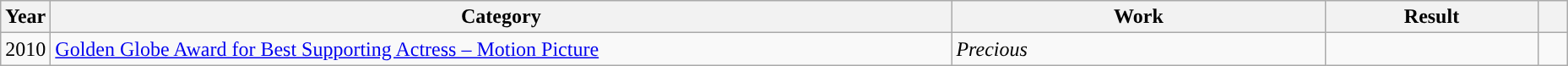<table class="wikitable">
<tr>
<th scope="col" style="width:1em;">Year</th>
<th scope="col" style="width:44em;">Category</th>
<th scope="col" style="width:18em;">Work</th>
<th scope="col" style="width:10em;">Result</th>
<th class="unsortable" style="width:1em;"></th>
</tr>
<tr>
<td>2010</td>
<td><a href='#'>Golden Globe Award for Best Supporting Actress – Motion Picture</a></td>
<td><em>Precious</em></td>
<td></td>
<td></td>
</tr>
</table>
